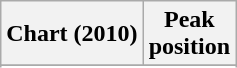<table class="wikitable sortable plainrowheaders" style="text-align:center">
<tr>
<th scope="col">Chart (2010)</th>
<th scope="col">Peak<br> position</th>
</tr>
<tr>
</tr>
<tr>
</tr>
<tr>
</tr>
</table>
